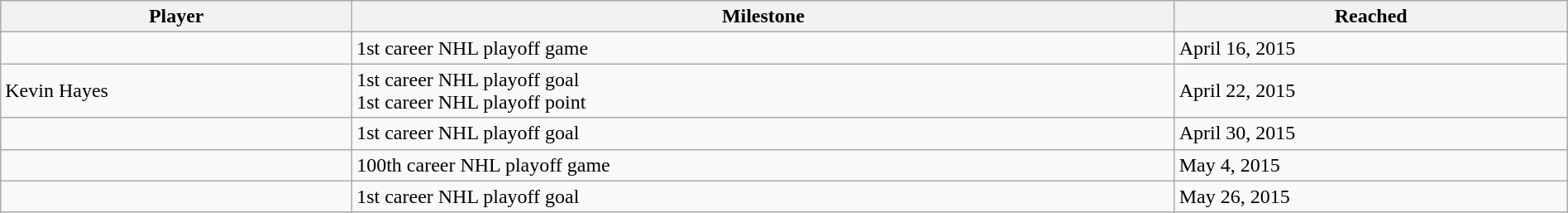<table class="wikitable sortable" style="width:100%;">
<tr align=center>
<th>Player</th>
<th>Milestone</th>
<th>Reached</th>
</tr>
<tr>
<td></td>
<td>1st career NHL playoff game</td>
<td>April 16, 2015</td>
</tr>
<tr>
<td>Kevin Hayes</td>
<td>1st career NHL playoff goal<br>1st career NHL playoff point</td>
<td>April 22, 2015</td>
</tr>
<tr>
<td></td>
<td>1st career NHL playoff goal</td>
<td>April 30, 2015</td>
</tr>
<tr>
<td></td>
<td>100th career NHL playoff game</td>
<td>May 4, 2015</td>
</tr>
<tr>
<td></td>
<td>1st career NHL playoff goal</td>
<td>May 26, 2015</td>
</tr>
</table>
